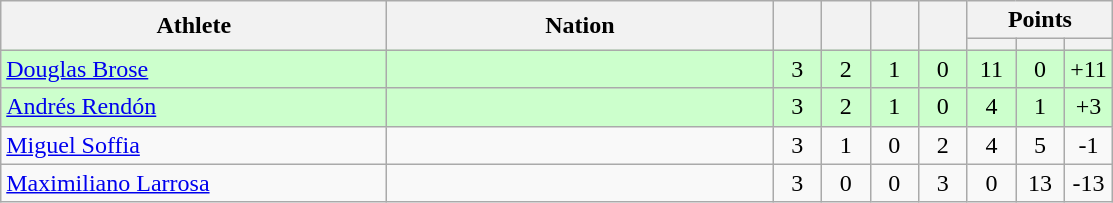<table class="wikitable" style="text-align: center; font-size:100% ">
<tr>
<th rowspan=2 width=250>Athlete</th>
<th rowspan=2 width=250>Nation</th>
<th rowspan=2 width=25></th>
<th rowspan=2 width=25></th>
<th rowspan=2 width=25></th>
<th rowspan=2 width=25></th>
<th colspan=3>Points</th>
</tr>
<tr>
<th width=25></th>
<th width=25></th>
<th width=25></th>
</tr>
<tr bgcolor="ccffcc">
<td align=left><a href='#'>Douglas Brose</a></td>
<td align=left></td>
<td>3</td>
<td>2</td>
<td>1</td>
<td>0</td>
<td>11</td>
<td>0</td>
<td>+11</td>
</tr>
<tr bgcolor="ccffcc">
<td align=left><a href='#'>Andrés Rendón</a></td>
<td align=left></td>
<td>3</td>
<td>2</td>
<td>1</td>
<td>0</td>
<td>4</td>
<td>1</td>
<td>+3</td>
</tr>
<tr>
<td align=left><a href='#'>Miguel Soffia</a></td>
<td align=left></td>
<td>3</td>
<td>1</td>
<td>0</td>
<td>2</td>
<td>4</td>
<td>5</td>
<td>-1</td>
</tr>
<tr>
<td align=left><a href='#'>Maximiliano Larrosa</a></td>
<td align=left></td>
<td>3</td>
<td>0</td>
<td>0</td>
<td>3</td>
<td>0</td>
<td>13</td>
<td>-13</td>
</tr>
</table>
